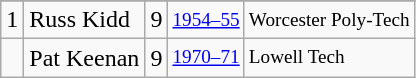<table class="wikitable">
<tr>
</tr>
<tr>
<td>1</td>
<td>Russ Kidd</td>
<td>9</td>
<td style="font-size:80%;"><a href='#'>1954–55</a></td>
<td style="font-size:80%;">Worcester Poly-Tech</td>
</tr>
<tr>
<td></td>
<td>Pat Keenan</td>
<td>9</td>
<td style="font-size:80%;"><a href='#'>1970–71</a></td>
<td style="font-size:80%;">Lowell Tech</td>
</tr>
</table>
